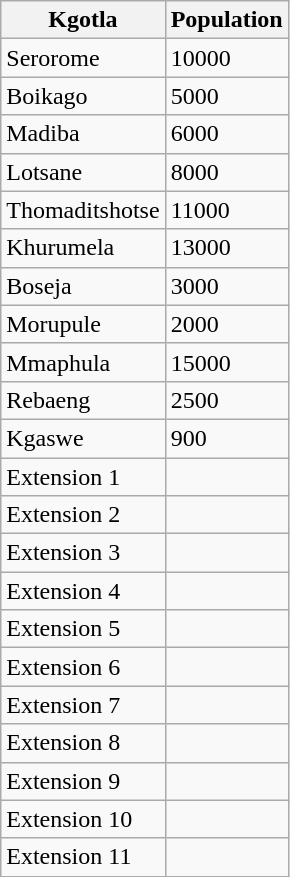<table class="wikitable">
<tr>
<th>Kgotla</th>
<th>Population</th>
</tr>
<tr>
<td>Serorome</td>
<td>10000</td>
</tr>
<tr>
<td>Boikago</td>
<td>5000</td>
</tr>
<tr>
<td>Madiba</td>
<td>6000</td>
</tr>
<tr>
<td>Lotsane</td>
<td>8000</td>
</tr>
<tr>
<td>Thomaditshotse</td>
<td>11000</td>
</tr>
<tr>
<td>Khurumela</td>
<td>13000</td>
</tr>
<tr>
<td>Boseja</td>
<td>3000</td>
</tr>
<tr>
<td>Morupule</td>
<td>2000</td>
</tr>
<tr>
<td>Mmaphula</td>
<td>15000</td>
</tr>
<tr>
<td>Rebaeng</td>
<td>2500</td>
</tr>
<tr>
<td>Kgaswe</td>
<td>900</td>
</tr>
<tr>
<td>Extension 1</td>
<td></td>
</tr>
<tr>
<td>Extension 2</td>
<td></td>
</tr>
<tr>
<td>Extension 3</td>
<td></td>
</tr>
<tr>
<td>Extension 4</td>
<td></td>
</tr>
<tr>
<td>Extension 5</td>
<td></td>
</tr>
<tr>
<td>Extension 6</td>
<td></td>
</tr>
<tr>
<td>Extension 7</td>
<td></td>
</tr>
<tr>
<td>Extension 8</td>
<td></td>
</tr>
<tr>
<td>Extension 9</td>
<td></td>
</tr>
<tr>
<td>Extension 10</td>
<td></td>
</tr>
<tr>
<td>Extension 11</td>
<td></td>
</tr>
</table>
